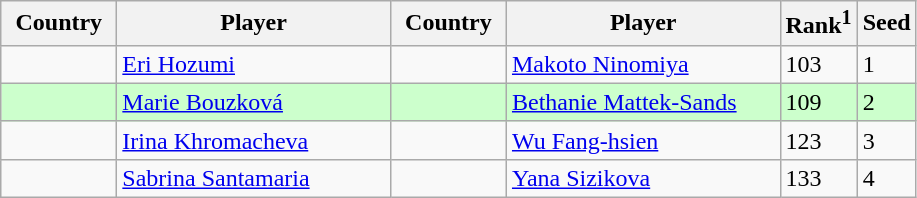<table class="sortable wikitable">
<tr>
<th width="70">Country</th>
<th width="175">Player</th>
<th width="70">Country</th>
<th width="175">Player</th>
<th>Rank<sup>1</sup></th>
<th>Seed</th>
</tr>
<tr>
<td></td>
<td><a href='#'>Eri Hozumi</a></td>
<td></td>
<td><a href='#'>Makoto Ninomiya</a></td>
<td>103</td>
<td>1</td>
</tr>
<tr style="background:#cfc;">
<td></td>
<td><a href='#'>Marie Bouzková</a></td>
<td></td>
<td><a href='#'>Bethanie Mattek-Sands</a></td>
<td>109</td>
<td>2</td>
</tr>
<tr>
<td></td>
<td><a href='#'>Irina Khromacheva</a></td>
<td></td>
<td><a href='#'>Wu Fang-hsien</a></td>
<td>123</td>
<td>3</td>
</tr>
<tr>
<td></td>
<td><a href='#'>Sabrina Santamaria</a></td>
<td></td>
<td><a href='#'>Yana Sizikova</a></td>
<td>133</td>
<td>4</td>
</tr>
</table>
